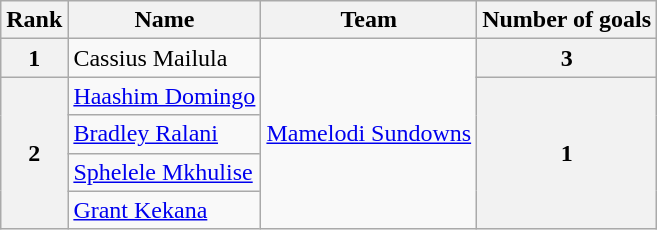<table class="wikitable">
<tr>
<th>Rank</th>
<th>Name</th>
<th>Team</th>
<th>Number of goals</th>
</tr>
<tr>
<th>1</th>
<td>Cassius Mailula</td>
<td rowspan="5"><a href='#'>Mamelodi Sundowns</a></td>
<th>3</th>
</tr>
<tr>
<th rowspan="4">2</th>
<td><a href='#'>Haashim Domingo</a></td>
<th rowspan="4">1</th>
</tr>
<tr>
<td><a href='#'>Bradley Ralani</a></td>
</tr>
<tr>
<td><a href='#'>Sphelele Mkhulise</a></td>
</tr>
<tr>
<td><a href='#'>Grant Kekana</a></td>
</tr>
</table>
